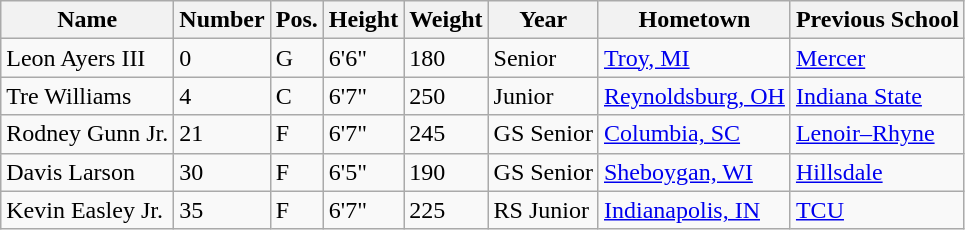<table class="wikitable sortable">
<tr>
<th>Name</th>
<th>Number</th>
<th>Pos.</th>
<th>Height</th>
<th>Weight</th>
<th>Year</th>
<th>Hometown</th>
<th class="unsortable">Previous School</th>
</tr>
<tr>
<td>Leon Ayers III</td>
<td>0</td>
<td>G</td>
<td>6'6"</td>
<td>180</td>
<td>Senior</td>
<td><a href='#'>Troy, MI</a></td>
<td><a href='#'>Mercer</a></td>
</tr>
<tr>
<td>Tre Williams</td>
<td>4</td>
<td>C</td>
<td>6'7"</td>
<td>250</td>
<td>Junior</td>
<td><a href='#'>Reynoldsburg, OH</a></td>
<td><a href='#'>Indiana State</a></td>
</tr>
<tr>
<td>Rodney Gunn Jr.</td>
<td>21</td>
<td>F</td>
<td>6'7"</td>
<td>245</td>
<td>GS Senior</td>
<td><a href='#'>Columbia, SC</a></td>
<td><a href='#'>Lenoir–Rhyne</a></td>
</tr>
<tr>
<td>Davis Larson</td>
<td>30</td>
<td>F</td>
<td>6'5"</td>
<td>190</td>
<td>GS Senior</td>
<td><a href='#'>Sheboygan, WI</a></td>
<td><a href='#'>Hillsdale</a></td>
</tr>
<tr>
<td>Kevin Easley Jr.</td>
<td>35</td>
<td>F</td>
<td>6'7"</td>
<td>225</td>
<td>RS Junior</td>
<td><a href='#'>Indianapolis, IN</a></td>
<td><a href='#'>TCU</a></td>
</tr>
</table>
